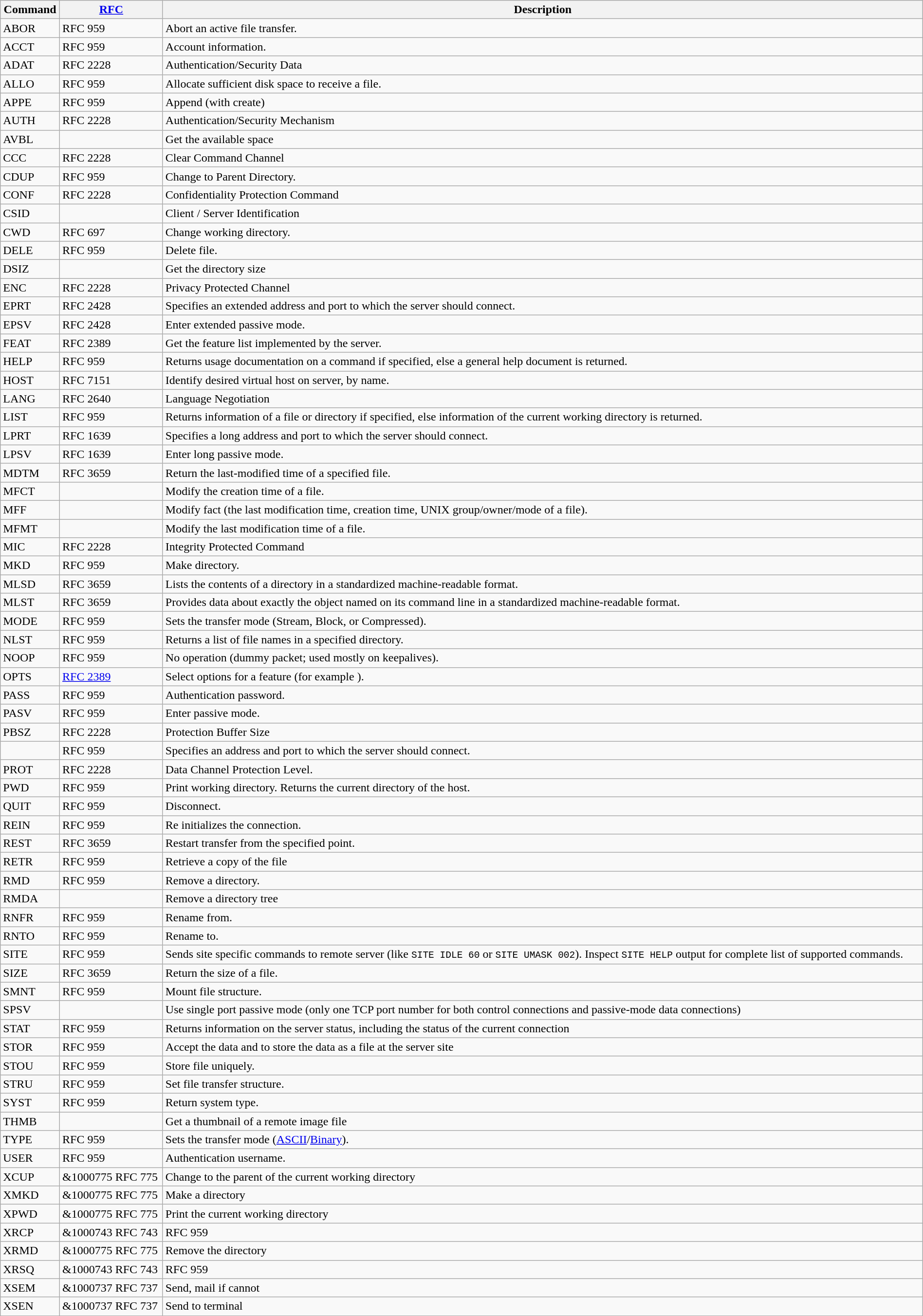<table class="wikitable sortable" style="width: 100%">
<tr>
<th>Command</th>
<th><a href='#'>RFC</a></th>
<th class="unsortable">Description</th>
</tr>
<tr>
<td>ABOR</td>
<td>RFC 959</td>
<td>Abort an active file transfer.</td>
</tr>
<tr>
<td>ACCT</td>
<td>RFC 959</td>
<td>Account information.</td>
</tr>
<tr>
<td>ADAT</td>
<td>RFC 2228</td>
<td>Authentication/Security Data</td>
</tr>
<tr>
<td>ALLO</td>
<td>RFC 959</td>
<td>Allocate sufficient disk space to receive a file.</td>
</tr>
<tr>
<td>APPE</td>
<td>RFC 959</td>
<td>Append (with create)</td>
</tr>
<tr>
<td>AUTH</td>
<td>RFC 2228</td>
<td>Authentication/Security Mechanism</td>
</tr>
<tr>
<td>AVBL</td>
<td></td>
<td>Get the available space</td>
</tr>
<tr>
<td>CCC</td>
<td>RFC 2228</td>
<td>Clear Command Channel</td>
</tr>
<tr>
<td>CDUP</td>
<td>RFC 959</td>
<td>Change to Parent Directory.</td>
</tr>
<tr>
<td>CONF</td>
<td>RFC 2228</td>
<td>Confidentiality Protection Command</td>
</tr>
<tr>
<td>CSID</td>
<td></td>
<td>Client / Server Identification</td>
</tr>
<tr>
<td>CWD</td>
<td>RFC 697</td>
<td>Change working directory.</td>
</tr>
<tr>
<td>DELE</td>
<td>RFC 959</td>
<td>Delete file.</td>
</tr>
<tr>
<td>DSIZ</td>
<td></td>
<td>Get the directory size</td>
</tr>
<tr>
<td>ENC</td>
<td>RFC 2228</td>
<td>Privacy Protected Channel</td>
</tr>
<tr>
<td>EPRT</td>
<td>RFC 2428</td>
<td>Specifies an extended address and port to which the server should connect.</td>
</tr>
<tr>
<td>EPSV</td>
<td>RFC 2428</td>
<td>Enter extended passive mode.</td>
</tr>
<tr>
<td>FEAT</td>
<td>RFC 2389</td>
<td>Get the feature list implemented by the server.</td>
</tr>
<tr>
<td>HELP</td>
<td>RFC 959</td>
<td>Returns usage documentation on a command if specified, else a general help document is returned.</td>
</tr>
<tr>
<td>HOST</td>
<td>RFC 7151</td>
<td>Identify desired virtual host on server, by name.</td>
</tr>
<tr>
<td>LANG</td>
<td>RFC 2640</td>
<td>Language Negotiation</td>
</tr>
<tr>
<td>LIST</td>
<td>RFC 959</td>
<td>Returns information of a file or directory if specified, else information of the current working directory is returned.</td>
</tr>
<tr>
<td>LPRT</td>
<td>RFC 1639</td>
<td>Specifies a long address and port to which the server should connect.</td>
</tr>
<tr>
<td>LPSV</td>
<td>RFC 1639</td>
<td>Enter long passive mode.</td>
</tr>
<tr>
<td>MDTM</td>
<td>RFC 3659</td>
<td>Return the last-modified time of a specified file.</td>
</tr>
<tr>
<td>MFCT</td>
<td></td>
<td>Modify the creation time of a file.</td>
</tr>
<tr>
<td>MFF</td>
<td></td>
<td>Modify fact (the last modification time, creation time, UNIX group/owner/mode of a file).</td>
</tr>
<tr>
<td>MFMT</td>
<td></td>
<td>Modify the last modification time of a file.</td>
</tr>
<tr>
<td>MIC</td>
<td>RFC 2228</td>
<td>Integrity Protected Command</td>
</tr>
<tr>
<td>MKD</td>
<td>RFC 959</td>
<td>Make directory.</td>
</tr>
<tr>
<td>MLSD</td>
<td>RFC 3659</td>
<td>Lists the contents of a directory in a standardized machine-readable format.</td>
</tr>
<tr>
<td>MLST</td>
<td>RFC 3659</td>
<td>Provides data about exactly the object named on its command line in a standardized machine-readable format.</td>
</tr>
<tr>
<td>MODE</td>
<td>RFC 959</td>
<td>Sets the transfer mode (Stream, Block, or Compressed).</td>
</tr>
<tr>
<td>NLST</td>
<td>RFC 959</td>
<td>Returns a list of file names in a specified directory.</td>
</tr>
<tr>
<td>NOOP</td>
<td>RFC 959</td>
<td>No operation (dummy packet; used mostly on keepalives).</td>
</tr>
<tr>
<td>OPTS</td>
<td><a href='#'>RFC 2389</a></td>
<td>Select options for a feature (for example <code></code>).</td>
</tr>
<tr>
<td>PASS</td>
<td>RFC 959</td>
<td>Authentication password.</td>
</tr>
<tr>
<td>PASV</td>
<td>RFC 959</td>
<td>Enter passive mode.</td>
</tr>
<tr>
<td>PBSZ</td>
<td>RFC 2228</td>
<td>Protection Buffer Size</td>
</tr>
<tr>
<td></td>
<td>RFC 959</td>
<td>Specifies an address and port to which the server should connect.</td>
</tr>
<tr>
<td>PROT</td>
<td>RFC 2228</td>
<td>Data Channel Protection Level.</td>
</tr>
<tr>
<td>PWD</td>
<td>RFC 959</td>
<td>Print working directory. Returns the current directory of the host.</td>
</tr>
<tr>
<td>QUIT</td>
<td>RFC 959</td>
<td>Disconnect.</td>
</tr>
<tr>
<td>REIN</td>
<td>RFC 959</td>
<td>Re initializes the connection.</td>
</tr>
<tr>
<td>REST</td>
<td>RFC 3659</td>
<td>Restart transfer from the specified point.</td>
</tr>
<tr>
<td>RETR</td>
<td>RFC 959</td>
<td>Retrieve a copy of the file</td>
</tr>
<tr>
<td>RMD</td>
<td>RFC 959</td>
<td>Remove a directory.</td>
</tr>
<tr>
<td>RMDA</td>
<td></td>
<td>Remove a directory tree</td>
</tr>
<tr>
<td>RNFR</td>
<td>RFC 959</td>
<td>Rename from.</td>
</tr>
<tr>
<td>RNTO</td>
<td>RFC 959</td>
<td>Rename to.</td>
</tr>
<tr>
<td>SITE</td>
<td>RFC 959</td>
<td>Sends site specific commands to remote server (like <code>SITE IDLE 60</code> or <code>SITE UMASK 002</code>). Inspect <code>SITE HELP</code> output for complete list of supported commands.</td>
</tr>
<tr>
<td>SIZE</td>
<td>RFC 3659</td>
<td>Return the size of a file.</td>
</tr>
<tr>
<td>SMNT</td>
<td>RFC 959</td>
<td>Mount file structure.</td>
</tr>
<tr>
<td>SPSV</td>
<td></td>
<td>Use single port passive mode (only one TCP port number for both control connections and passive-mode data connections)</td>
</tr>
<tr>
<td>STAT</td>
<td>RFC 959</td>
<td>Returns information on the server status, including the status of the current connection</td>
</tr>
<tr>
<td>STOR</td>
<td>RFC 959</td>
<td>Accept the data and to store the data as a file at the server site</td>
</tr>
<tr>
<td>STOU</td>
<td>RFC 959</td>
<td>Store file uniquely.</td>
</tr>
<tr>
<td>STRU</td>
<td>RFC 959</td>
<td>Set file transfer structure.</td>
</tr>
<tr>
<td>SYST</td>
<td>RFC 959</td>
<td>Return system type.</td>
</tr>
<tr>
<td>THMB</td>
<td></td>
<td>Get a thumbnail of a remote image file</td>
</tr>
<tr>
<td>TYPE</td>
<td>RFC 959</td>
<td>Sets the transfer mode (<a href='#'>ASCII</a>/<a href='#'>Binary</a>).</td>
</tr>
<tr>
<td>USER</td>
<td>RFC 959</td>
<td>Authentication username.</td>
</tr>
<tr>
<td>XCUP</td>
<td><span>&1000775</span> RFC 775</td>
<td>Change to the parent of the current working directory</td>
</tr>
<tr>
<td>XMKD</td>
<td><span>&1000775</span> RFC 775</td>
<td>Make a directory</td>
</tr>
<tr>
<td>XPWD</td>
<td><span>&1000775</span> RFC 775</td>
<td>Print the current working directory</td>
</tr>
<tr>
<td>XRCP</td>
<td><span>&1000743</span> RFC 743</td>
<td>RFC 959</td>
</tr>
<tr>
<td>XRMD</td>
<td><span>&1000775</span> RFC 775</td>
<td>Remove the directory</td>
</tr>
<tr>
<td>XRSQ</td>
<td><span>&1000743</span> RFC 743</td>
<td>RFC 959</td>
</tr>
<tr>
<td>XSEM</td>
<td><span>&1000737</span> RFC 737</td>
<td>Send, mail if cannot</td>
</tr>
<tr>
<td>XSEN</td>
<td><span>&1000737</span> RFC 737</td>
<td>Send to terminal</td>
</tr>
</table>
